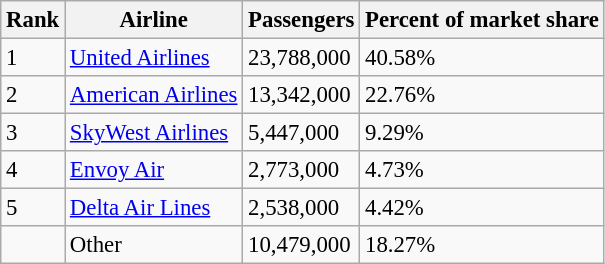<table class="wikitable" style="font-size: 95%" width= align=>
<tr>
<th>Rank</th>
<th>Airline</th>
<th>Passengers</th>
<th>Percent of market share</th>
</tr>
<tr>
<td>1</td>
<td><a href='#'>United Airlines</a></td>
<td>23,788,000</td>
<td>40.58%</td>
</tr>
<tr>
<td>2</td>
<td><a href='#'>American Airlines</a></td>
<td>13,342,000</td>
<td>22.76%</td>
</tr>
<tr>
<td>3</td>
<td><a href='#'>SkyWest Airlines</a></td>
<td>5,447,000</td>
<td>9.29%</td>
</tr>
<tr>
<td>4</td>
<td><a href='#'>Envoy Air</a></td>
<td>2,773,000</td>
<td>4.73%</td>
</tr>
<tr>
<td>5</td>
<td><a href='#'>Delta Air Lines</a></td>
<td>2,538,000</td>
<td>4.42%</td>
</tr>
<tr>
<td></td>
<td>Other</td>
<td>10,479,000</td>
<td>18.27%</td>
</tr>
</table>
